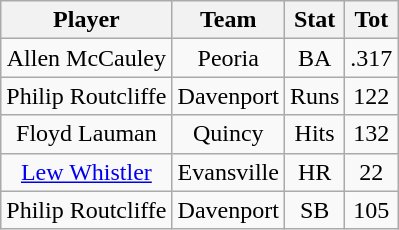<table class="wikitable">
<tr>
<th>Player</th>
<th>Team</th>
<th>Stat</th>
<th>Tot</th>
</tr>
<tr align=center>
<td>Allen McCauley</td>
<td>Peoria</td>
<td>BA</td>
<td>.317</td>
</tr>
<tr align=center>
<td>Philip Routcliffe</td>
<td>Davenport</td>
<td>Runs</td>
<td>122</td>
</tr>
<tr align=center>
<td>Floyd Lauman</td>
<td>Quincy</td>
<td>Hits</td>
<td>132</td>
</tr>
<tr align=center>
<td><a href='#'>Lew Whistler</a></td>
<td>Evansville</td>
<td>HR</td>
<td>22</td>
</tr>
<tr align=center>
<td>Philip Routcliffe</td>
<td>Davenport</td>
<td>SB</td>
<td>105</td>
</tr>
</table>
